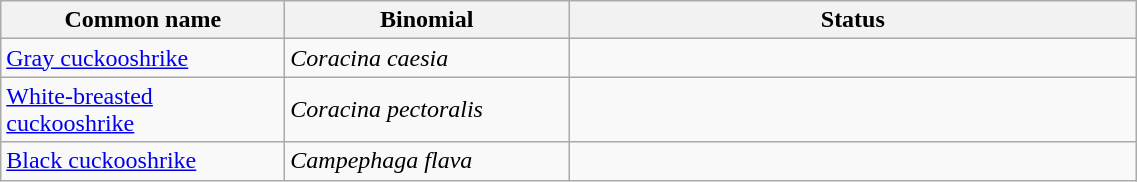<table width=60% class="wikitable">
<tr>
<th width=25%>Common name</th>
<th width=25%>Binomial</th>
<th width=50%>Status</th>
</tr>
<tr>
<td><a href='#'>Gray cuckooshrike</a></td>
<td><em>Coracina caesia</em></td>
<td></td>
</tr>
<tr>
<td><a href='#'>White-breasted cuckooshrike</a></td>
<td><em>Coracina pectoralis</em></td>
<td></td>
</tr>
<tr>
<td><a href='#'>Black cuckooshrike</a></td>
<td><em>Campephaga flava</em></td>
<td></td>
</tr>
</table>
